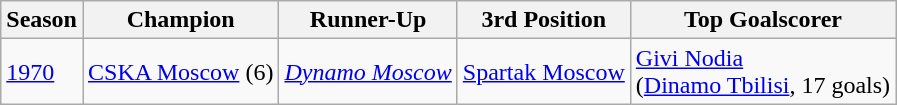<table class="sortable plainrowheaders wikitable">
<tr>
<th>Season</th>
<th>Champion</th>
<th>Runner-Up</th>
<th>3rd Position</th>
<th>Top Goalscorer</th>
</tr>
<tr>
<td><a href='#'>1970</a></td>
<td><a href='#'>CSKA Moscow</a> (6)</td>
<td><em><a href='#'>Dynamo Moscow</a></em></td>
<td><a href='#'>Spartak Moscow</a></td>
<td><a href='#'>Givi Nodia</a><br>(<a href='#'>Dinamo Tbilisi</a>, 17 goals)</td>
</tr>
</table>
